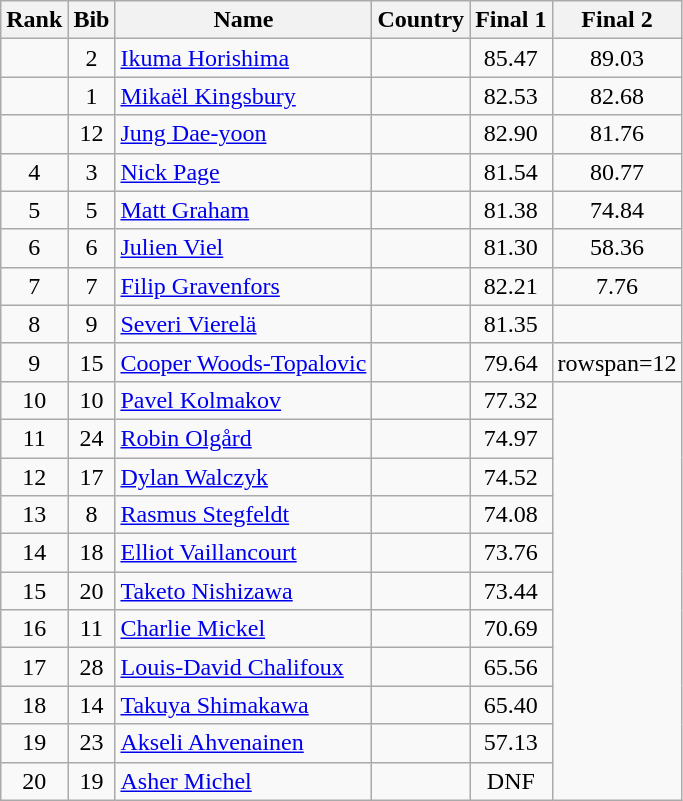<table class="wikitable sortable" style="text-align:center">
<tr>
<th>Rank</th>
<th>Bib</th>
<th>Name</th>
<th>Country</th>
<th>Final 1</th>
<th>Final 2</th>
</tr>
<tr>
<td></td>
<td>2</td>
<td align=left><a href='#'>Ikuma Horishima</a></td>
<td align=left></td>
<td>85.47</td>
<td>89.03</td>
</tr>
<tr>
<td></td>
<td>1</td>
<td align=left><a href='#'>Mikaël Kingsbury</a></td>
<td align=left></td>
<td>82.53</td>
<td>82.68</td>
</tr>
<tr>
<td></td>
<td>12</td>
<td align=left><a href='#'>Jung Dae-yoon</a></td>
<td align=left></td>
<td>82.90</td>
<td>81.76</td>
</tr>
<tr>
<td>4</td>
<td>3</td>
<td align=left><a href='#'>Nick Page</a></td>
<td align=left></td>
<td>81.54</td>
<td>80.77</td>
</tr>
<tr>
<td>5</td>
<td>5</td>
<td align=left><a href='#'>Matt Graham</a></td>
<td align=left></td>
<td>81.38</td>
<td>74.84</td>
</tr>
<tr>
<td>6</td>
<td>6</td>
<td align=left><a href='#'>Julien Viel</a></td>
<td align=left></td>
<td>81.30</td>
<td>58.36</td>
</tr>
<tr>
<td>7</td>
<td>7</td>
<td align=left><a href='#'>Filip Gravenfors</a></td>
<td align=left></td>
<td>82.21</td>
<td>7.76</td>
</tr>
<tr>
<td>8</td>
<td>9</td>
<td align=left><a href='#'>Severi Vierelä</a></td>
<td align=left></td>
<td>81.35</td>
<td></td>
</tr>
<tr>
<td>9</td>
<td>15</td>
<td align=left><a href='#'>Cooper Woods-Topalovic</a></td>
<td align=left></td>
<td>79.64</td>
<td>rowspan=12 </td>
</tr>
<tr>
<td>10</td>
<td>10</td>
<td align=left><a href='#'>Pavel Kolmakov</a></td>
<td align=left></td>
<td>77.32</td>
</tr>
<tr>
<td>11</td>
<td>24</td>
<td align=left><a href='#'>Robin Olgård</a></td>
<td align=left></td>
<td>74.97</td>
</tr>
<tr>
<td>12</td>
<td>17</td>
<td align=left><a href='#'>Dylan Walczyk</a></td>
<td align=left></td>
<td>74.52</td>
</tr>
<tr>
<td>13</td>
<td>8</td>
<td align=left><a href='#'>Rasmus Stegfeldt</a></td>
<td align=left></td>
<td>74.08</td>
</tr>
<tr>
<td>14</td>
<td>18</td>
<td align=left><a href='#'>Elliot Vaillancourt</a></td>
<td align=left></td>
<td>73.76</td>
</tr>
<tr>
<td>15</td>
<td>20</td>
<td align=left><a href='#'>Taketo Nishizawa</a></td>
<td align=left></td>
<td>73.44</td>
</tr>
<tr>
<td>16</td>
<td>11</td>
<td align=left><a href='#'>Charlie Mickel</a></td>
<td align=left></td>
<td>70.69</td>
</tr>
<tr>
<td>17</td>
<td>28</td>
<td align=left><a href='#'>Louis-David Chalifoux</a></td>
<td align=left></td>
<td>65.56</td>
</tr>
<tr>
<td>18</td>
<td>14</td>
<td align=left><a href='#'>Takuya Shimakawa</a></td>
<td align=left></td>
<td>65.40</td>
</tr>
<tr>
<td>19</td>
<td>23</td>
<td align=left><a href='#'>Akseli Ahvenainen</a></td>
<td align=left></td>
<td>57.13</td>
</tr>
<tr>
<td>20</td>
<td>19</td>
<td align=left><a href='#'>Asher Michel</a></td>
<td align=left></td>
<td>DNF</td>
</tr>
</table>
